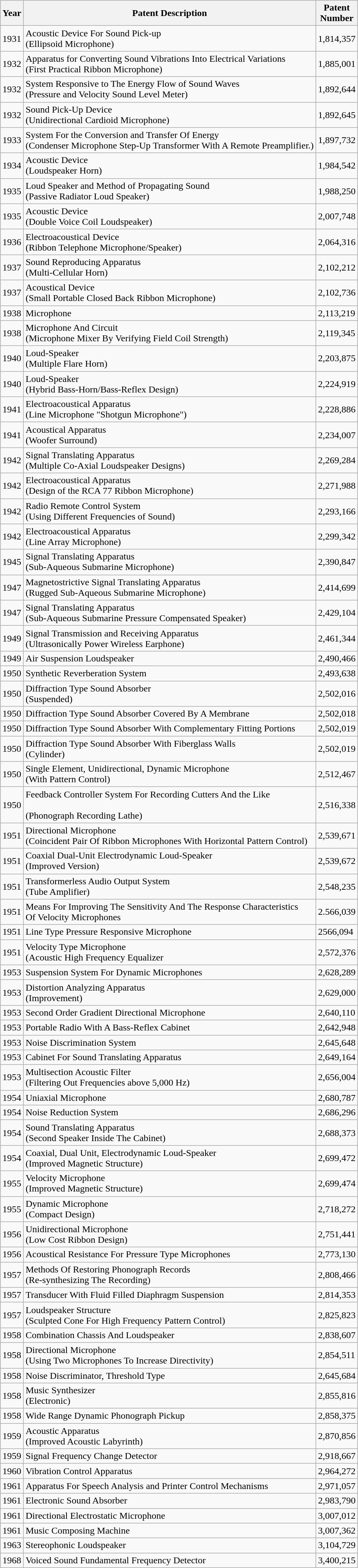<table class="wikitable" style="margin:auto;">
<tr style="text-align:center;">
<th>Year</th>
<th>Patent Description</th>
<th>Patent <br>Number</th>
</tr>
<tr>
<td>1931</td>
<td>Acoustic Device For Sound Pick-up <br>(Ellipsoid Microphone)</td>
<td>1,814,357 </td>
</tr>
<tr>
<td>1932</td>
<td>Apparatus for Converting Sound Vibrations Into Electrical Variations <br>(First Practical Ribbon Microphone)</td>
<td>1,885,001 </td>
</tr>
<tr>
<td>1932</td>
<td>System Responsive to The Energy Flow of Sound Waves <br>(Pressure and Velocity Sound Level Meter)</td>
<td>1,892,644 </td>
</tr>
<tr>
<td>1932</td>
<td>Sound Pick-Up Device <br>(Unidirectional Cardioid Microphone)</td>
<td>1,892,645 </td>
</tr>
<tr>
<td>1933</td>
<td>System For the Conversion and Transfer Of Energy <br>(Condenser Microphone Step-Up Transformer With A Remote Preamplifier.)</td>
<td>1,897,732 </td>
</tr>
<tr>
<td>1934</td>
<td>Acoustic Device <br>(Loudspeaker Horn)</td>
<td>1,984,542 </td>
</tr>
<tr>
<td>1935</td>
<td>Loud Speaker and Method of Propagating Sound <br>(Passive Radiator Loud Speaker)</td>
<td>1,988,250 </td>
</tr>
<tr>
<td>1935</td>
<td>Acoustic Device <br>(Double Voice Coil Loudspeaker)</td>
<td>2,007,748 </td>
</tr>
<tr>
<td>1936</td>
<td>Electroacoustical Device <br>(Ribbon Telephone Microphone/Speaker)</td>
<td>2,064,316 </td>
</tr>
<tr>
<td>1937</td>
<td>Sound Reproducing Apparatus <br>(Multi-Cellular Horn)</td>
<td>2,102,212 </td>
</tr>
<tr>
<td>1937</td>
<td>Acoustical Device <br>(Small Portable Closed Back Ribbon Microphone)</td>
<td>2,102,736 </td>
</tr>
<tr>
<td>1938</td>
<td>Microphone</td>
<td>2,113,219 </td>
</tr>
<tr>
<td>1938</td>
<td>Microphone And Circuit <br>(Microphone Mixer By Verifying Field Coil Strength)</td>
<td>2,119,345 </td>
</tr>
<tr>
<td>1940</td>
<td>Loud-Speaker <br>(Multiple Flare Horn)</td>
<td>2,203,875 </td>
</tr>
<tr>
<td>1940</td>
<td>Loud-Speaker <br>(Hybrid Bass-Horn/Bass-Reflex Design)</td>
<td>2,224,919 </td>
</tr>
<tr>
<td>1941</td>
<td>Electroacoustical Apparatus <br>(Line Microphone "Shotgun Microphone")</td>
<td>2,228,886 </td>
</tr>
<tr>
<td>1941</td>
<td>Acoustical Apparatus <br>(Woofer Surround)</td>
<td>2,234,007 </td>
</tr>
<tr>
<td>1942</td>
<td>Signal Translating Apparatus <br>(Multiple Co-Axial Loudspeaker Designs)</td>
<td>2,269,284 </td>
</tr>
<tr>
<td>1942</td>
<td>Electroacoustical Apparatus <br>(Design of the RCA 77 Ribbon Microphone)</td>
<td>2,271,988 </td>
</tr>
<tr>
<td>1942</td>
<td>Radio Remote Control System <br>(Using Different Frequencies of Sound)</td>
<td>2,293,166 </td>
</tr>
<tr>
<td>1942</td>
<td>Electroacoustical Apparatus <br>(Line Array Microphone)</td>
<td>2,299,342 </td>
</tr>
<tr>
<td>1945</td>
<td>Signal Translating Apparatus <br>(Sub-Aqueous Submarine Microphone)</td>
<td>2,390,847 </td>
</tr>
<tr>
<td>1947</td>
<td>Magnetostrictive Signal Translating Apparatus <br>(Rugged Sub-Aqueous Submarine Microphone)</td>
<td>2,414,699 </td>
</tr>
<tr>
<td>1947</td>
<td>Signal Translating Apparatus <br>(Sub-Aqueous Submarine Pressure Compensated Speaker)</td>
<td>2,429,104 </td>
</tr>
<tr>
<td>1949</td>
<td>Signal Transmission and Receiving Apparatus <br>(Ultrasonically Power Wireless Earphone)</td>
<td>2,461,344 </td>
</tr>
<tr>
<td>1949</td>
<td>Air Suspension Loudspeaker</td>
<td>2,490,466 </td>
</tr>
<tr>
<td>1950</td>
<td>Synthetic Reverberation System</td>
<td>2,493,638 </td>
</tr>
<tr>
<td>1950</td>
<td>Diffraction Type Sound Absorber <br>(Suspended)</td>
<td>2,502,016 </td>
</tr>
<tr>
<td>1950</td>
<td>Diffraction Type Sound Absorber Covered By A Membrane</td>
<td>2,502,018 </td>
</tr>
<tr>
<td>1950</td>
<td>Diffraction Type Sound Absorber With Complementary Fitting Portions</td>
<td>2,502,019 </td>
</tr>
<tr>
<td>1950</td>
<td>Diffraction Type Sound Absorber With Fiberglass Walls <br>(Cylinder)</td>
<td>2,502,019 </td>
</tr>
<tr>
<td>1950</td>
<td>Single Element, Unidirectional, Dynamic Microphone <br>(With Pattern Control)</td>
<td>2,512,467 </td>
</tr>
<tr>
<td>1950</td>
<td>Feedback Controller System For Recording Cutters And the Like<br><br>(Phonograph Recording Lathe)</td>
<td>2,516,338 </td>
</tr>
<tr>
<td>1951</td>
<td>Directional Microphone <br>(Coincident Pair Of Ribbon Microphones With Horizontal Pattern Control)</td>
<td>2,539,671 </td>
</tr>
<tr>
<td>1951</td>
<td>Coaxial Dual-Unit Electrodynamic Loud-Speaker <br>(Improved Version)</td>
<td>2,539,672 </td>
</tr>
<tr>
<td>1951</td>
<td>Transformerless Audio Output System <br>(Tube Amplifier)</td>
<td>2,548,235 </td>
</tr>
<tr>
<td>1951</td>
<td>Means For Improving The Sensitivity And The Response Characteristics <br>Of Velocity Microphones</td>
<td>2.566,039<br></td>
</tr>
<tr>
<td>1951</td>
<td>Line Type Pressure Responsive Microphone</td>
<td>2566,094<br></td>
</tr>
<tr>
<td>1951</td>
<td>Velocity Type Microphone <br>(Acoustic High Frequency Equalizer</td>
<td>2,572,376 </td>
</tr>
<tr>
<td>1953</td>
<td>Suspension System For Dynamic Microphones</td>
<td>2,628,289 </td>
</tr>
<tr>
<td>1953</td>
<td>Distortion Analyzing Apparatus <br>(Improvement)</td>
<td>2,629,000 </td>
</tr>
<tr>
<td>1953</td>
<td>Second Order Gradient Directional Microphone</td>
<td>2,640,110 </td>
</tr>
<tr>
<td>1953</td>
<td>Portable Radio With A Bass-Reflex Cabinet</td>
<td>2,642,948 </td>
</tr>
<tr>
<td>1953</td>
<td>Noise Discrimination System</td>
<td>2,645,648 </td>
</tr>
<tr>
<td>1953</td>
<td>Cabinet For Sound Translating Apparatus</td>
<td>2,649,164 </td>
</tr>
<tr>
<td>1953</td>
<td>Multisection Acoustic Filter <br>(Filtering Out Frequencies above 5,000 Hz)</td>
<td>2,656,004 </td>
</tr>
<tr>
<td>1954</td>
<td>Uniaxial Microphone</td>
<td>2,680,787 </td>
</tr>
<tr>
<td>1954</td>
<td>Noise Reduction System</td>
<td>2,686,296 </td>
</tr>
<tr>
<td>1954</td>
<td>Sound Translating Apparatus <br>(Second Speaker Inside The Cabinet)</td>
<td>2,688,373 </td>
</tr>
<tr>
<td>1954</td>
<td>Coaxial, Dual Unit, Electrodynamic Loud-Speaker <br>(Improved Magnetic Structure)</td>
<td>2,699,472 </td>
</tr>
<tr>
<td>1955</td>
<td>Velocity Microphone <br>(Improved Magnetic Structure)</td>
<td>2,699,474 </td>
</tr>
<tr>
<td>1955</td>
<td>Dynamic Microphone <br>(Compact Design)</td>
<td>2,718,272 </td>
</tr>
<tr>
<td>1956</td>
<td>Unidirectional Microphone <br>(Low Cost Ribbon Design)</td>
<td>2,751,441 </td>
</tr>
<tr>
<td>1956</td>
<td>Acoustical Resistance For Pressure Type Microphones</td>
<td>2,773,130 </td>
</tr>
<tr>
<td>1957</td>
<td>Methods Of Restoring Phonograph Records <br>(Re-synthesizing The Recording)</td>
<td>2,808,466 </td>
</tr>
<tr>
<td>1957</td>
<td>Transducer With Fluid Filled Diaphragm Suspension</td>
<td>2,814,353 </td>
</tr>
<tr>
<td>1957</td>
<td>Loudspeaker Structure <br>(Sculpted Cone For High Frequency Pattern Control)</td>
<td>2,825,823 </td>
</tr>
<tr>
<td>1958</td>
<td>Combination Chassis And Loudspeaker</td>
<td>2,838,607 </td>
</tr>
<tr>
<td>1958</td>
<td>Directional Microphone <br>(Using Two Microphones To Increase Directivity)</td>
<td>2,854,511 </td>
</tr>
<tr>
<td>1958</td>
<td>Noise Discriminator, Threshold Type</td>
<td>2,645,684 </td>
</tr>
<tr>
<td>1958</td>
<td>Music Synthesizer <br>(Electronic)</td>
<td>2,855,816 </td>
</tr>
<tr>
<td>1958</td>
<td>Wide Range Dynamic Phonograph Pickup</td>
<td>2,858,375 </td>
</tr>
<tr>
<td>1959</td>
<td>Acoustic Apparatus <br>(Improved Acoustic Labyrinth)</td>
<td>2,870,856 </td>
</tr>
<tr>
<td>1959</td>
<td>Signal Frequency Change Detector</td>
<td>2,918,667 </td>
</tr>
<tr>
<td>1960</td>
<td>Vibration Control Apparatus</td>
<td>2,964,272 </td>
</tr>
<tr>
<td>1961</td>
<td>Apparatus For Speech Analysis and Printer Control Mechanisms</td>
<td>2,971,057 </td>
</tr>
<tr>
<td>1961</td>
<td>Electronic Sound Absorber</td>
<td>2,983,790 </td>
</tr>
<tr>
<td>1961</td>
<td>Directional Electrostatic Microphone</td>
<td>3,007,012 </td>
</tr>
<tr>
<td>1961</td>
<td>Music Composing Machine</td>
<td>3,007,362 </td>
</tr>
<tr>
<td>1963</td>
<td>Stereophonic Loudspeaker</td>
<td>3,104,729 </td>
</tr>
<tr>
<td>1968</td>
<td>Voiced Sound Fundamental Frequency Detector</td>
<td>3,400,215 </td>
</tr>
</table>
